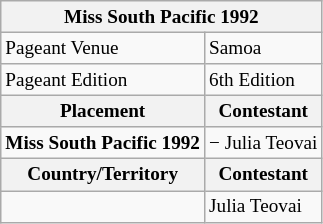<table class="wikitable sortable" style="font-size: 80%;">
<tr>
<th colspan="2"><strong>Miss South Pacific 1992</strong></th>
</tr>
<tr>
<td>Pageant Venue</td>
<td>Samoa</td>
</tr>
<tr>
<td>Pageant Edition</td>
<td>6th Edition</td>
</tr>
<tr>
<th>Placement</th>
<th>Contestant</th>
</tr>
<tr>
<td><strong>Miss South Pacific 1992</strong></td>
<td> − Julia Teovai</td>
</tr>
<tr>
<th><strong>Country/Territory</strong></th>
<th>Contestant</th>
</tr>
<tr>
<td></td>
<td>Julia Teovai</td>
</tr>
</table>
